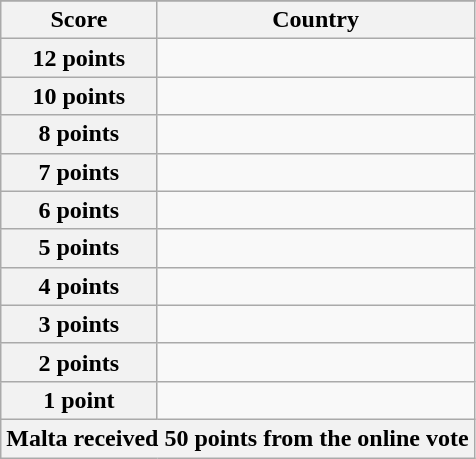<table class="wikitable">
<tr>
</tr>
<tr>
<th scope="col" width="33%">Score</th>
<th scope="col">Country</th>
</tr>
<tr>
<th scope="row">12 points</th>
<td></td>
</tr>
<tr>
<th scope="row">10 points</th>
<td></td>
</tr>
<tr>
<th scope="row">8 points</th>
<td></td>
</tr>
<tr>
<th scope="row">7 points</th>
<td></td>
</tr>
<tr>
<th scope="row">6 points</th>
<td></td>
</tr>
<tr>
<th scope="row">5 points</th>
<td></td>
</tr>
<tr>
<th scope="row">4 points</th>
<td></td>
</tr>
<tr>
<th scope="row">3 points</th>
<td></td>
</tr>
<tr>
<th scope="row">2 points</th>
<td></td>
</tr>
<tr>
<th scope="row">1 point</th>
<td></td>
</tr>
<tr>
<th colspan="2">Malta received 50 points from the online vote</th>
</tr>
</table>
